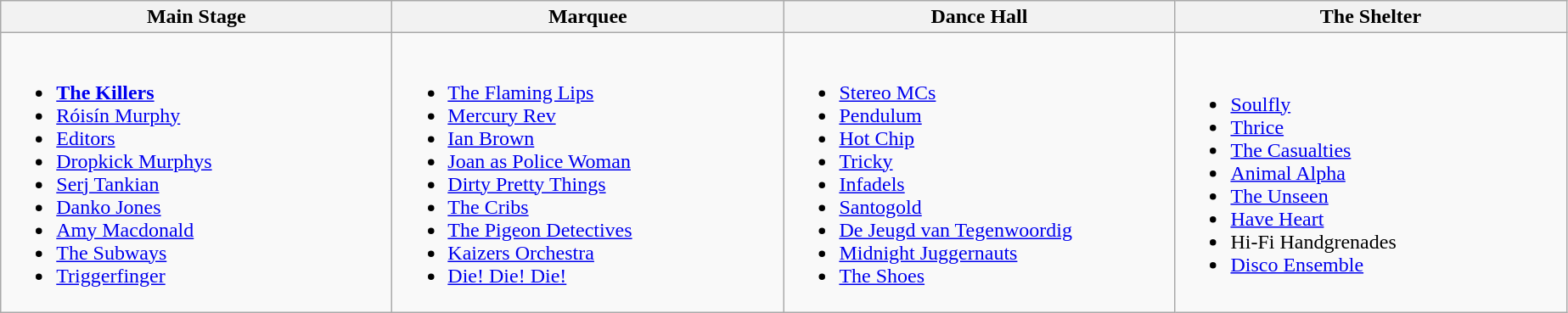<table class="wikitable">
<tr>
<th width="300" rowspan="1">Main Stage</th>
<th width="300" rowspan="1">Marquee</th>
<th width="300" rowspan="1">Dance Hall</th>
<th width="300" rowspan="1">The Shelter</th>
</tr>
<tr>
<td><br><ul><li><strong><a href='#'>The Killers</a></strong></li><li><a href='#'>Róisín Murphy</a></li><li><a href='#'>Editors</a></li><li><a href='#'>Dropkick Murphys</a></li><li><a href='#'>Serj Tankian</a></li><li><a href='#'>Danko Jones</a></li><li><a href='#'>Amy Macdonald</a></li><li><a href='#'>The Subways</a></li><li><a href='#'>Triggerfinger</a></li></ul></td>
<td><br><ul><li><a href='#'>The Flaming Lips</a></li><li><a href='#'>Mercury Rev</a></li><li><a href='#'>Ian Brown</a></li><li><a href='#'>Joan as Police Woman</a></li><li><a href='#'>Dirty Pretty Things</a></li><li><a href='#'>The Cribs</a></li><li><a href='#'>The Pigeon Detectives</a></li><li><a href='#'>Kaizers Orchestra</a></li><li><a href='#'>Die! Die! Die!</a></li></ul></td>
<td><br><ul><li><a href='#'>Stereo MCs</a></li><li><a href='#'>Pendulum</a></li><li><a href='#'>Hot Chip</a></li><li><a href='#'>Tricky</a></li><li><a href='#'>Infadels</a></li><li><a href='#'>Santogold</a></li><li><a href='#'>De Jeugd van Tegenwoordig</a></li><li><a href='#'>Midnight Juggernauts</a></li><li><a href='#'>The Shoes</a></li></ul></td>
<td><br><ul><li><a href='#'>Soulfly</a></li><li><a href='#'>Thrice</a></li><li><a href='#'>The Casualties</a></li><li><a href='#'>Animal Alpha</a></li><li><a href='#'>The Unseen</a></li><li><a href='#'>Have Heart</a></li><li>Hi-Fi Handgrenades</li><li><a href='#'>Disco Ensemble</a></li></ul></td>
</tr>
</table>
